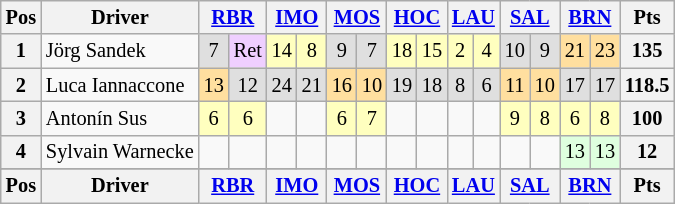<table class="wikitable" style="font-size: 85%; text-align: center;">
<tr valign="top">
<th valign=middle>Pos</th>
<th valign=middle>Driver</th>
<th colspan=2><a href='#'>RBR</a><br></th>
<th colspan=2><a href='#'>IMO</a><br></th>
<th colspan=2><a href='#'>MOS</a><br></th>
<th colspan=2><a href='#'>HOC</a><br></th>
<th colspan=2><a href='#'>LAU</a><br></th>
<th colspan=2><a href='#'>SAL</a><br></th>
<th colspan=2><a href='#'>BRN</a><br></th>
<th valign="middle">Pts</th>
</tr>
<tr>
<th>1</th>
<td align=left> Jörg Sandek</td>
<td style="background:#DFDFDF;">7</td>
<td style="background:#EFCFFF;">Ret</td>
<td style="background:#FFFFBF;">14</td>
<td style="background:#FFFFBF;">8</td>
<td style="background:#DFDFDF;">9</td>
<td style="background:#DFDFDF;">7</td>
<td style="background:#FFFFBF;">18</td>
<td style="background:#FFFFBF;">15</td>
<td style="background:#FFFFBF;">2</td>
<td style="background:#FFFFBF;">4</td>
<td style="background:#DFDFDF;">10</td>
<td style="background:#DFDFDF;">9</td>
<td style="background:#FFDF9F;">21</td>
<td style="background:#FFDF9F;">23</td>
<th>135</th>
</tr>
<tr>
<th>2</th>
<td align=left> Luca Iannaccone</td>
<td style="background:#FFDF9F;">13</td>
<td style="background:#DFDFDF;">12</td>
<td style="background:#DFDFDF;">24</td>
<td style="background:#DFDFDF;">21</td>
<td style="background:#FFDF9F;">16</td>
<td style="background:#FFDF9F;">10</td>
<td style="background:#DFDFDF;">19</td>
<td style="background:#DFDFDF;">18</td>
<td style="background:#DFDFDF;">8</td>
<td style="background:#DFDFDF;">6</td>
<td style="background:#FFDF9F;">11</td>
<td style="background:#FFDF9F;">10</td>
<td style="background:#DFDFDF;">17</td>
<td style="background:#DFDFDF;">17</td>
<th>118.5</th>
</tr>
<tr>
<th>3</th>
<td align=left> Antonín Sus</td>
<td style="background:#FFFFBF;">6</td>
<td style="background:#FFFFBF;">6</td>
<td></td>
<td></td>
<td style="background:#FFFFBF;">6</td>
<td style="background:#FFFFBF;">7</td>
<td></td>
<td></td>
<td></td>
<td></td>
<td style="background:#FFFFBF;">9</td>
<td style="background:#FFFFBF;">8</td>
<td style="background:#FFFFBF;">6</td>
<td style="background:#FFFFBF;">8</td>
<th>100</th>
</tr>
<tr>
<th>4</th>
<td align=left> Sylvain Warnecke</td>
<td></td>
<td></td>
<td></td>
<td></td>
<td></td>
<td></td>
<td></td>
<td></td>
<td></td>
<td></td>
<td></td>
<td></td>
<td style="background:#DFFFDF;">13</td>
<td style="background:#DFFFDF;">13</td>
<th>12</th>
</tr>
<tr>
</tr>
<tr style="background:#f9f9f9" valign="top">
<th valign=middle>Pos</th>
<th valign=middle>Driver</th>
<th colspan=2><a href='#'>RBR</a><br></th>
<th colspan=2><a href='#'>IMO</a><br></th>
<th colspan=2><a href='#'>MOS</a><br></th>
<th colspan=2><a href='#'>HOC</a><br></th>
<th colspan=2><a href='#'>LAU</a><br></th>
<th colspan=2><a href='#'>SAL</a><br></th>
<th colspan=2><a href='#'>BRN</a><br></th>
<th valign="middle">Pts</th>
</tr>
</table>
